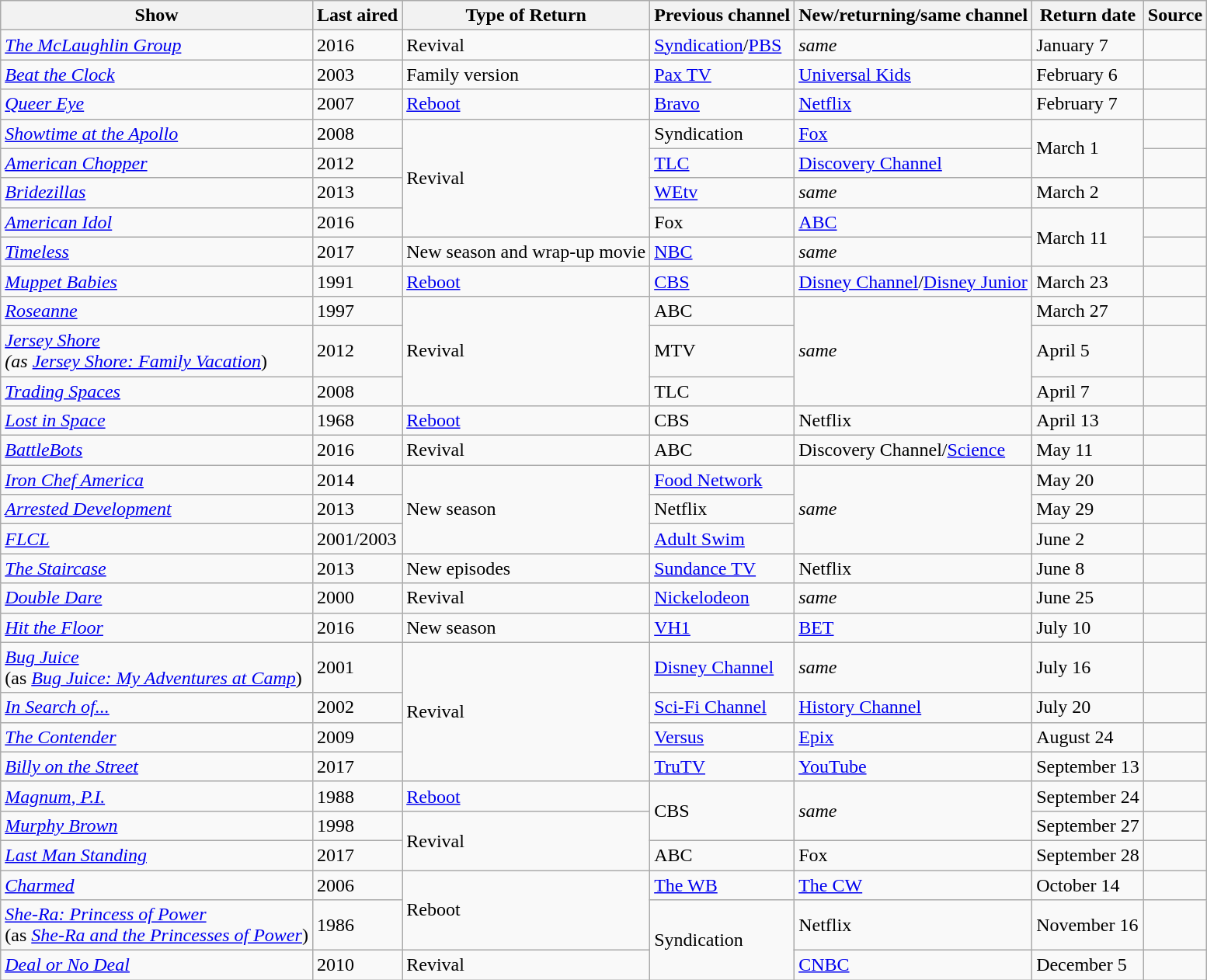<table class="wikitable sortable">
<tr>
<th>Show</th>
<th>Last aired</th>
<th>Type of Return</th>
<th>Previous channel</th>
<th>New/returning/same channel</th>
<th>Return date</th>
<th>Source</th>
</tr>
<tr>
<td><em><a href='#'>The McLaughlin Group</a></em></td>
<td>2016</td>
<td>Revival</td>
<td><a href='#'>Syndication</a>/<a href='#'>PBS</a></td>
<td><em>same</em></td>
<td>January 7</td>
<td></td>
</tr>
<tr>
<td><em><a href='#'>Beat the Clock</a></em></td>
<td>2003</td>
<td>Family version</td>
<td><a href='#'>Pax TV</a><br></td>
<td><a href='#'>Universal Kids</a></td>
<td>February 6</td>
<td></td>
</tr>
<tr>
<td><em><a href='#'>Queer Eye</a></em></td>
<td>2007</td>
<td><a href='#'>Reboot</a></td>
<td><a href='#'>Bravo</a></td>
<td><a href='#'>Netflix</a></td>
<td>February 7</td>
<td></td>
</tr>
<tr>
<td><em><a href='#'>Showtime at the Apollo</a></em></td>
<td>2008</td>
<td rowspan=4>Revival</td>
<td>Syndication</td>
<td><a href='#'>Fox</a></td>
<td rowspan=2>March 1</td>
<td></td>
</tr>
<tr>
<td><em><a href='#'>American Chopper</a></em></td>
<td>2012</td>
<td><a href='#'>TLC</a></td>
<td><a href='#'>Discovery Channel</a></td>
<td></td>
</tr>
<tr>
<td><em><a href='#'>Bridezillas</a></em></td>
<td>2013</td>
<td><a href='#'>WEtv</a></td>
<td><em>same</em></td>
<td>March 2</td>
<td></td>
</tr>
<tr>
<td><em><a href='#'>American Idol</a></em></td>
<td>2016</td>
<td>Fox</td>
<td><a href='#'>ABC</a></td>
<td rowspan=2>March 11</td>
<td></td>
</tr>
<tr>
<td><em><a href='#'>Timeless</a></em></td>
<td>2017</td>
<td>New season and wrap-up movie</td>
<td><a href='#'>NBC</a></td>
<td><em>same</em></td>
<td></td>
</tr>
<tr>
<td><em><a href='#'>Muppet Babies</a></em></td>
<td>1991</td>
<td><a href='#'>Reboot</a></td>
<td><a href='#'>CBS</a></td>
<td><a href='#'>Disney Channel</a>/<a href='#'>Disney Junior</a></td>
<td>March 23</td>
<td></td>
</tr>
<tr>
<td><em><a href='#'>Roseanne</a></em></td>
<td>1997</td>
<td rowspan=3>Revival</td>
<td>ABC</td>
<td rowspan=3><em>same</em></td>
<td>March 27</td>
<td></td>
</tr>
<tr>
<td><em><a href='#'>Jersey Shore</a><br>(as <a href='#'>Jersey Shore: Family Vacation</a></em>)</td>
<td>2012</td>
<td>MTV</td>
<td>April 5</td>
<td></td>
</tr>
<tr>
<td><em><a href='#'>Trading Spaces</a></em></td>
<td>2008</td>
<td>TLC</td>
<td>April 7</td>
<td></td>
</tr>
<tr>
<td><em><a href='#'>Lost in Space</a></em></td>
<td>1968</td>
<td><a href='#'>Reboot</a></td>
<td>CBS</td>
<td>Netflix</td>
<td>April 13</td>
<td></td>
</tr>
<tr>
<td><em><a href='#'>BattleBots</a></em></td>
<td>2016</td>
<td>Revival</td>
<td>ABC</td>
<td>Discovery Channel/<a href='#'>Science</a></td>
<td>May 11</td>
<td></td>
</tr>
<tr>
<td><em><a href='#'>Iron Chef America</a></em></td>
<td>2014</td>
<td rowspan=3>New season</td>
<td><a href='#'>Food Network</a></td>
<td rowspan=3><em>same</em></td>
<td>May 20</td>
<td></td>
</tr>
<tr>
<td><em><a href='#'>Arrested Development</a></em></td>
<td>2013</td>
<td>Netflix</td>
<td>May 29</td>
<td></td>
</tr>
<tr>
<td><em><a href='#'>FLCL</a></em></td>
<td>2001/2003</td>
<td><a href='#'>Adult Swim</a></td>
<td>June 2</td>
<td></td>
</tr>
<tr>
<td><em><a href='#'>The Staircase</a></em></td>
<td>2013</td>
<td>New episodes</td>
<td><a href='#'>Sundance TV</a></td>
<td>Netflix</td>
<td>June 8</td>
<td></td>
</tr>
<tr>
<td><em><a href='#'>Double Dare</a></em></td>
<td>2000</td>
<td>Revival</td>
<td><a href='#'>Nickelodeon</a></td>
<td><em>same</em></td>
<td>June 25</td>
<td></td>
</tr>
<tr>
<td><em><a href='#'>Hit the Floor</a></em></td>
<td>2016</td>
<td>New season</td>
<td><a href='#'>VH1</a></td>
<td><a href='#'>BET</a></td>
<td>July 10</td>
<td></td>
</tr>
<tr>
<td><em><a href='#'>Bug Juice</a></em><br>(as <em><a href='#'>Bug Juice: My Adventures at Camp</a></em>)</td>
<td>2001</td>
<td rowspan=4>Revival</td>
<td><a href='#'>Disney Channel</a></td>
<td><em>same</em></td>
<td>July 16</td>
<td></td>
</tr>
<tr>
<td><em><a href='#'>In Search of...</a></em></td>
<td>2002</td>
<td><a href='#'>Sci-Fi Channel</a></td>
<td><a href='#'>History Channel</a></td>
<td>July 20</td>
<td></td>
</tr>
<tr>
<td><em><a href='#'>The Contender</a></em></td>
<td>2009</td>
<td><a href='#'>Versus</a></td>
<td><a href='#'>Epix</a></td>
<td>August 24</td>
<td></td>
</tr>
<tr>
<td><em><a href='#'>Billy on the Street</a></em></td>
<td>2017</td>
<td><a href='#'>TruTV</a></td>
<td><a href='#'>YouTube</a></td>
<td>September 13</td>
<td></td>
</tr>
<tr>
<td><em><a href='#'>Magnum, P.I.</a></em></td>
<td>1988</td>
<td><a href='#'>Reboot</a></td>
<td rowspan=2>CBS</td>
<td rowspan=2><em>same</em></td>
<td>September 24</td>
<td></td>
</tr>
<tr>
<td><em><a href='#'>Murphy Brown</a></em></td>
<td>1998</td>
<td rowspan=2>Revival</td>
<td>September 27</td>
<td></td>
</tr>
<tr>
<td><em><a href='#'>Last Man Standing</a></em></td>
<td>2017</td>
<td>ABC</td>
<td>Fox</td>
<td>September 28</td>
<td></td>
</tr>
<tr>
<td><em><a href='#'>Charmed</a></em></td>
<td>2006</td>
<td rowspan=2>Reboot</td>
<td><a href='#'>The WB</a></td>
<td><a href='#'>The CW</a></td>
<td>October 14</td>
<td></td>
</tr>
<tr>
<td><em><a href='#'>She-Ra: Princess of Power</a></em><br>(as <em><a href='#'>She-Ra and the Princesses of Power</a></em>)</td>
<td>1986</td>
<td rowspan=2>Syndication</td>
<td>Netflix</td>
<td>November 16</td>
<td></td>
</tr>
<tr>
<td><em><a href='#'>Deal or No Deal</a></em></td>
<td>2010</td>
<td rowspan=2>Revival</td>
<td><a href='#'>CNBC</a></td>
<td>December 5<br></td>
<td></td>
</tr>
</table>
